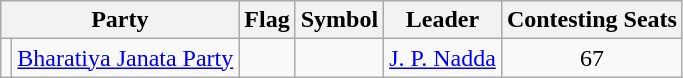<table class="wikitable" style="text-align:center">
<tr>
<th colspan="2">Party</th>
<th>Flag</th>
<th>Symbol</th>
<th>Leader</th>
<th>Contesting Seats</th>
</tr>
<tr>
<td></td>
<td><a href='#'>Bharatiya Janata Party</a></td>
<td></td>
<td></td>
<td><a href='#'>J. P. Nadda</a></td>
<td>67</td>
</tr>
</table>
